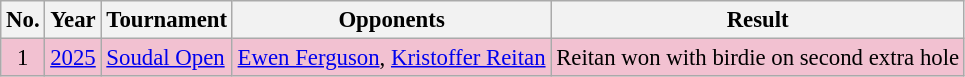<table class="wikitable" style="font-size:95%;">
<tr>
<th>No.</th>
<th>Year</th>
<th>Tournament</th>
<th>Opponents</th>
<th>Result</th>
</tr>
<tr style="background:#F2C1D1;">
<td align=center>1</td>
<td><a href='#'>2025</a></td>
<td><a href='#'>Soudal Open</a></td>
<td> <a href='#'>Ewen Ferguson</a>,  <a href='#'>Kristoffer Reitan</a></td>
<td>Reitan won with birdie on second extra hole</td>
</tr>
</table>
